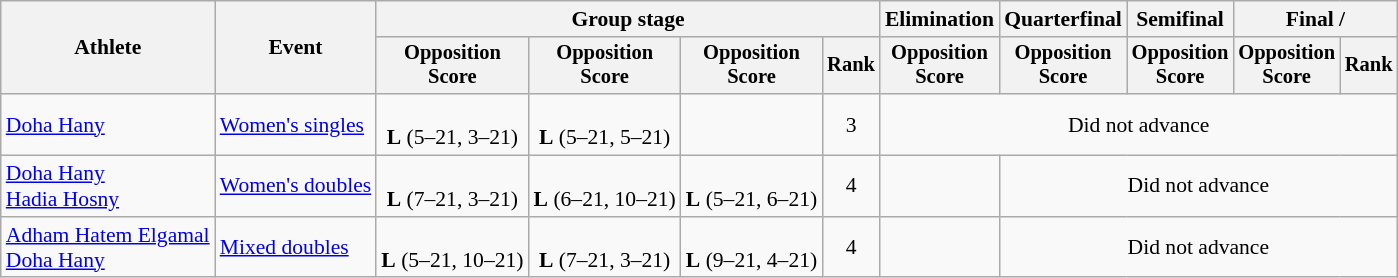<table class="wikitable" style="font-size:90%">
<tr>
<th rowspan=2>Athlete</th>
<th rowspan=2>Event</th>
<th colspan=4>Group stage</th>
<th>Elimination</th>
<th>Quarterfinal</th>
<th>Semifinal</th>
<th colspan=2>Final / </th>
</tr>
<tr style="font-size:95%">
<th>Opposition<br>Score</th>
<th>Opposition<br>Score</th>
<th>Opposition<br>Score</th>
<th>Rank</th>
<th>Opposition<br>Score</th>
<th>Opposition<br>Score</th>
<th>Opposition<br>Score</th>
<th>Opposition<br>Score</th>
<th>Rank</th>
</tr>
<tr align=center>
<td align=left><a href='#'>Doha Hany</a></td>
<td align=left><a href='#'>Women's singles</a></td>
<td><br><strong>L</strong> (5–21, 3–21)</td>
<td><br><strong>L</strong> (5–21, 5–21)</td>
<td></td>
<td>3</td>
<td colspan=5>Did not advance</td>
</tr>
<tr align=center>
<td align=left><a href='#'>Doha Hany</a><br><a href='#'>Hadia Hosny</a></td>
<td align=left><a href='#'>Women's doubles</a></td>
<td><br><strong>L</strong> (7–21, 3–21)</td>
<td><br><strong>L</strong> (6–21, 10–21)</td>
<td><br><strong>L</strong> (5–21, 6–21)</td>
<td>4</td>
<td></td>
<td colspan=4>Did not advance</td>
</tr>
<tr align=center>
<td align=left><a href='#'>Adham Hatem Elgamal</a><br><a href='#'>Doha Hany</a></td>
<td align=left><a href='#'>Mixed doubles</a></td>
<td><br><strong>L</strong> (5–21, 10–21)</td>
<td><br><strong>L</strong> (7–21, 3–21)</td>
<td><br><strong>L</strong> (9–21, 4–21)</td>
<td>4</td>
<td></td>
<td colspan=4>Did not advance</td>
</tr>
</table>
